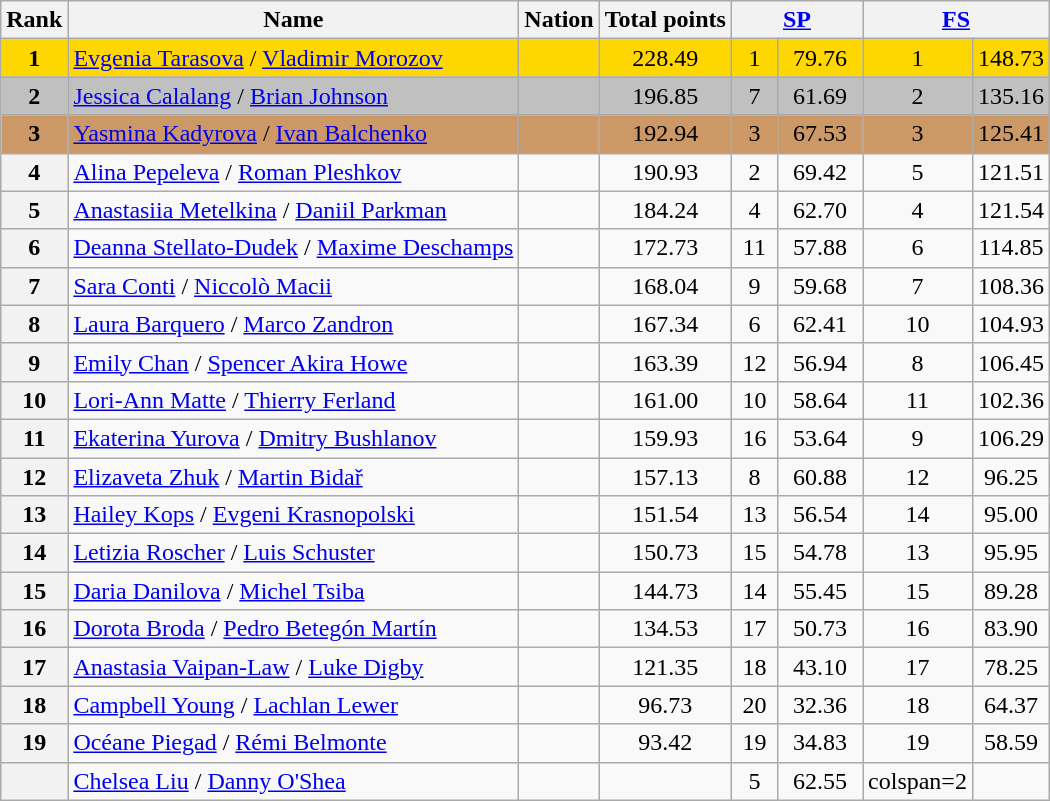<table class="wikitable sortable">
<tr>
<th>Rank</th>
<th>Name</th>
<th>Nation</th>
<th>Total points</th>
<th colspan="2" width="80px"><a href='#'>SP</a></th>
<th colspan="2" width="80px"><a href='#'>FS</a></th>
</tr>
<tr bgcolor="gold">
<td align="center"><strong>1</strong></td>
<td><a href='#'>Evgenia Tarasova</a> / <a href='#'>Vladimir Morozov</a></td>
<td></td>
<td align="center">228.49</td>
<td align="center">1</td>
<td align="center">79.76</td>
<td align="center">1</td>
<td align="center">148.73</td>
</tr>
<tr bgcolor="silver">
<td align="center"><strong>2</strong></td>
<td><a href='#'>Jessica Calalang</a> / <a href='#'>Brian Johnson</a></td>
<td></td>
<td align="center">196.85</td>
<td align="center">7</td>
<td align="center">61.69</td>
<td align="center">2</td>
<td align="center">135.16</td>
</tr>
<tr bgcolor="cc9966">
<td align="center"><strong>3</strong></td>
<td><a href='#'>Yasmina Kadyrova</a> / <a href='#'>Ivan Balchenko</a></td>
<td></td>
<td align="center">192.94</td>
<td align="center">3</td>
<td align="center">67.53</td>
<td align="center">3</td>
<td align="center">125.41</td>
</tr>
<tr>
<th>4</th>
<td><a href='#'>Alina Pepeleva</a> / <a href='#'>Roman Pleshkov</a></td>
<td></td>
<td align="center">190.93</td>
<td align="center">2</td>
<td align="center">69.42</td>
<td align="center">5</td>
<td align="center">121.51</td>
</tr>
<tr>
<th>5</th>
<td><a href='#'>Anastasiia Metelkina</a> / <a href='#'>Daniil Parkman</a></td>
<td></td>
<td align="center">184.24</td>
<td align="center">4</td>
<td align="center">62.70</td>
<td align="center">4</td>
<td align="center">121.54</td>
</tr>
<tr>
<th>6</th>
<td><a href='#'>Deanna Stellato-Dudek</a> / <a href='#'>Maxime Deschamps</a></td>
<td></td>
<td align="center">172.73</td>
<td align="center">11</td>
<td align="center">57.88</td>
<td align="center">6</td>
<td align="center">114.85</td>
</tr>
<tr>
<th>7</th>
<td><a href='#'>Sara Conti</a> / <a href='#'>Niccolò Macii</a></td>
<td></td>
<td align="center">168.04</td>
<td align="center">9</td>
<td align="center">59.68</td>
<td align="center">7</td>
<td align="center">108.36</td>
</tr>
<tr>
<th>8</th>
<td><a href='#'>Laura Barquero</a> / <a href='#'>Marco Zandron</a></td>
<td></td>
<td align="center">167.34</td>
<td align="center">6</td>
<td align="center">62.41</td>
<td align="center">10</td>
<td align="center">104.93</td>
</tr>
<tr>
<th>9</th>
<td><a href='#'>Emily Chan</a> / <a href='#'>Spencer Akira Howe</a></td>
<td></td>
<td align="center">163.39</td>
<td align="center">12</td>
<td align="center">56.94</td>
<td align="center">8</td>
<td align="center">106.45</td>
</tr>
<tr>
<th>10</th>
<td><a href='#'>Lori-Ann Matte</a> / <a href='#'>Thierry Ferland</a></td>
<td></td>
<td align="center">161.00</td>
<td align="center">10</td>
<td align="center">58.64</td>
<td align="center">11</td>
<td align="center">102.36</td>
</tr>
<tr>
<th>11</th>
<td><a href='#'>Ekaterina Yurova</a> / <a href='#'>Dmitry Bushlanov</a></td>
<td></td>
<td align="center">159.93</td>
<td align="center">16</td>
<td align="center">53.64</td>
<td align="center">9</td>
<td align="center">106.29</td>
</tr>
<tr>
<th>12</th>
<td><a href='#'>Elizaveta Zhuk</a> / <a href='#'>Martin Bidař</a></td>
<td></td>
<td align="center">157.13</td>
<td align="center">8</td>
<td align="center">60.88</td>
<td align="center">12</td>
<td align="center">96.25</td>
</tr>
<tr>
<th>13</th>
<td><a href='#'>Hailey Kops</a> / <a href='#'>Evgeni Krasnopolski</a></td>
<td></td>
<td align="center">151.54</td>
<td align="center">13</td>
<td align="center">56.54</td>
<td align="center">14</td>
<td align="center">95.00</td>
</tr>
<tr>
<th>14</th>
<td><a href='#'>Letizia Roscher</a> / <a href='#'>Luis Schuster</a></td>
<td></td>
<td align="center">150.73</td>
<td align="center">15</td>
<td align="center">54.78</td>
<td align="center">13</td>
<td align="center">95.95</td>
</tr>
<tr>
<th>15</th>
<td><a href='#'>Daria Danilova</a> / <a href='#'>Michel Tsiba</a></td>
<td></td>
<td align="center">144.73</td>
<td align="center">14</td>
<td align="center">55.45</td>
<td align="center">15</td>
<td align="center">89.28</td>
</tr>
<tr>
<th>16</th>
<td><a href='#'>Dorota Broda</a> / <a href='#'>Pedro Betegón Martín</a></td>
<td></td>
<td align="center">134.53</td>
<td align="center">17</td>
<td align="center">50.73</td>
<td align="center">16</td>
<td align="center">83.90</td>
</tr>
<tr>
<th>17</th>
<td><a href='#'>Anastasia Vaipan-Law</a> / <a href='#'>Luke Digby</a></td>
<td></td>
<td align="center">121.35</td>
<td align="center">18</td>
<td align="center">43.10</td>
<td align="center">17</td>
<td align="center">78.25</td>
</tr>
<tr>
<th>18</th>
<td><a href='#'>Campbell Young</a> / <a href='#'>Lachlan Lewer</a></td>
<td></td>
<td align="center">96.73</td>
<td align="center">20</td>
<td align="center">32.36</td>
<td align="center">18</td>
<td align="center">64.37</td>
</tr>
<tr>
<th>19</th>
<td><a href='#'>Océane Piegad</a> / <a href='#'>Rémi Belmonte</a></td>
<td></td>
<td align="center">93.42</td>
<td align="center">19</td>
<td align="center">34.83</td>
<td align="center">19</td>
<td align="center">58.59</td>
</tr>
<tr>
<th></th>
<td><a href='#'>Chelsea Liu</a> / <a href='#'>Danny O'Shea</a></td>
<td></td>
<td></td>
<td align="center">5</td>
<td align="center">62.55</td>
<td>colspan=2 </td>
</tr>
</table>
